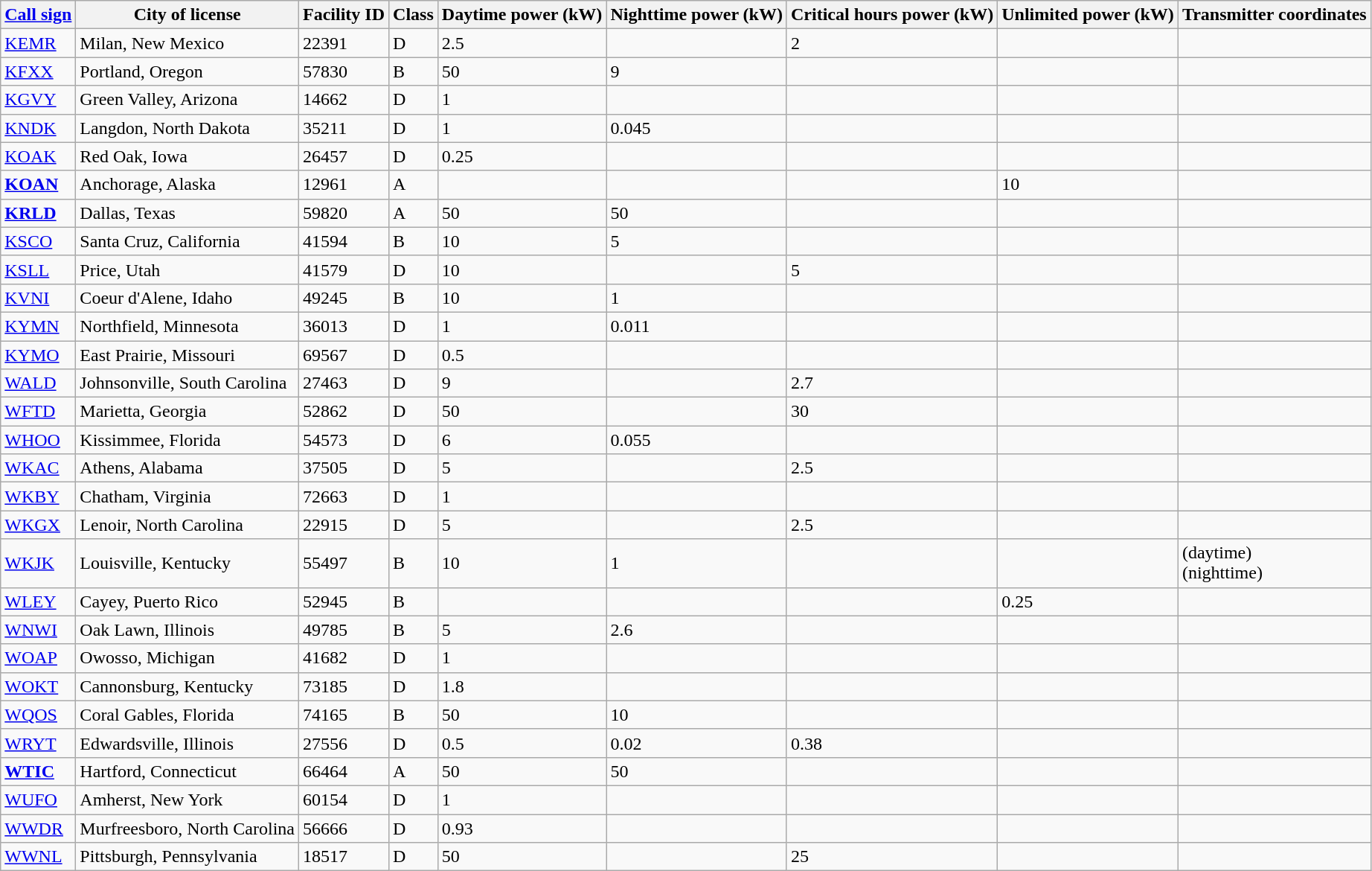<table class="wikitable sortable">
<tr>
<th><a href='#'>Call sign</a></th>
<th>City of license</th>
<th>Facility ID</th>
<th>Class</th>
<th>Daytime power (kW)</th>
<th>Nighttime power (kW)</th>
<th>Critical hours power (kW)</th>
<th>Unlimited power (kW)</th>
<th>Transmitter coordinates</th>
</tr>
<tr>
<td><a href='#'>KEMR</a></td>
<td>Milan, New Mexico</td>
<td>22391</td>
<td>D</td>
<td>2.5</td>
<td></td>
<td>2</td>
<td></td>
<td></td>
</tr>
<tr>
<td><a href='#'>KFXX</a></td>
<td>Portland, Oregon</td>
<td>57830</td>
<td>B</td>
<td>50</td>
<td>9</td>
<td></td>
<td></td>
<td></td>
</tr>
<tr>
<td><a href='#'>KGVY</a></td>
<td>Green Valley, Arizona</td>
<td>14662</td>
<td>D</td>
<td>1</td>
<td></td>
<td></td>
<td></td>
<td></td>
</tr>
<tr>
<td><a href='#'>KNDK</a></td>
<td>Langdon, North Dakota</td>
<td>35211</td>
<td>D</td>
<td>1</td>
<td>0.045</td>
<td></td>
<td></td>
<td></td>
</tr>
<tr>
<td><a href='#'>KOAK</a></td>
<td>Red Oak, Iowa</td>
<td>26457</td>
<td>D</td>
<td>0.25</td>
<td></td>
<td></td>
<td></td>
<td></td>
</tr>
<tr>
<td><strong><a href='#'>KOAN</a></strong></td>
<td>Anchorage, Alaska</td>
<td>12961</td>
<td>A</td>
<td></td>
<td></td>
<td></td>
<td>10</td>
<td></td>
</tr>
<tr>
<td><strong><a href='#'>KRLD</a></strong></td>
<td>Dallas, Texas</td>
<td>59820</td>
<td>A</td>
<td>50</td>
<td>50</td>
<td></td>
<td></td>
<td></td>
</tr>
<tr>
<td><a href='#'>KSCO</a></td>
<td>Santa Cruz, California</td>
<td>41594</td>
<td>B</td>
<td>10</td>
<td>5</td>
<td></td>
<td></td>
<td></td>
</tr>
<tr>
<td><a href='#'>KSLL</a></td>
<td>Price, Utah</td>
<td>41579</td>
<td>D</td>
<td>10</td>
<td></td>
<td>5</td>
<td></td>
<td></td>
</tr>
<tr>
<td><a href='#'>KVNI</a></td>
<td>Coeur d'Alene, Idaho</td>
<td>49245</td>
<td>B</td>
<td>10</td>
<td>1</td>
<td></td>
<td></td>
<td></td>
</tr>
<tr>
<td><a href='#'>KYMN</a></td>
<td>Northfield, Minnesota</td>
<td>36013</td>
<td>D</td>
<td>1</td>
<td>0.011</td>
<td></td>
<td></td>
<td></td>
</tr>
<tr>
<td><a href='#'>KYMO</a></td>
<td>East Prairie, Missouri</td>
<td>69567</td>
<td>D</td>
<td>0.5</td>
<td></td>
<td></td>
<td></td>
<td></td>
</tr>
<tr>
<td><a href='#'>WALD</a></td>
<td>Johnsonville, South Carolina</td>
<td>27463</td>
<td>D</td>
<td>9</td>
<td></td>
<td>2.7</td>
<td></td>
<td></td>
</tr>
<tr>
<td><a href='#'>WFTD</a></td>
<td>Marietta, Georgia</td>
<td>52862</td>
<td>D</td>
<td>50</td>
<td></td>
<td>30</td>
<td></td>
<td></td>
</tr>
<tr>
<td><a href='#'>WHOO</a></td>
<td>Kissimmee, Florida</td>
<td>54573</td>
<td>D</td>
<td>6</td>
<td>0.055</td>
<td></td>
<td></td>
<td></td>
</tr>
<tr>
<td><a href='#'>WKAC</a></td>
<td>Athens, Alabama</td>
<td>37505</td>
<td>D</td>
<td>5</td>
<td></td>
<td>2.5</td>
<td></td>
<td></td>
</tr>
<tr>
<td><a href='#'>WKBY</a></td>
<td>Chatham, Virginia</td>
<td>72663</td>
<td>D</td>
<td>1</td>
<td></td>
<td></td>
<td></td>
<td></td>
</tr>
<tr>
<td><a href='#'>WKGX</a></td>
<td>Lenoir, North Carolina</td>
<td>22915</td>
<td>D</td>
<td>5</td>
<td></td>
<td>2.5</td>
<td></td>
<td></td>
</tr>
<tr>
<td><a href='#'>WKJK</a></td>
<td>Louisville, Kentucky</td>
<td>55497</td>
<td>B</td>
<td>10</td>
<td>1</td>
<td></td>
<td></td>
<td> (daytime)<br> (nighttime)</td>
</tr>
<tr>
<td><a href='#'>WLEY</a></td>
<td>Cayey, Puerto Rico</td>
<td>52945</td>
<td>B</td>
<td></td>
<td></td>
<td></td>
<td>0.25</td>
<td></td>
</tr>
<tr>
<td><a href='#'>WNWI</a></td>
<td>Oak Lawn, Illinois</td>
<td>49785</td>
<td>B</td>
<td>5</td>
<td>2.6</td>
<td></td>
<td></td>
<td></td>
</tr>
<tr>
<td><a href='#'>WOAP</a></td>
<td>Owosso, Michigan</td>
<td>41682</td>
<td>D</td>
<td>1</td>
<td></td>
<td></td>
<td></td>
<td></td>
</tr>
<tr>
<td><a href='#'>WOKT</a></td>
<td>Cannonsburg, Kentucky</td>
<td>73185</td>
<td>D</td>
<td>1.8</td>
<td></td>
<td></td>
<td></td>
<td></td>
</tr>
<tr>
<td><a href='#'>WQOS</a></td>
<td>Coral Gables, Florida</td>
<td>74165</td>
<td>B</td>
<td>50</td>
<td>10</td>
<td></td>
<td></td>
<td></td>
</tr>
<tr>
<td><a href='#'>WRYT</a></td>
<td>Edwardsville, Illinois</td>
<td>27556</td>
<td>D</td>
<td>0.5</td>
<td>0.02</td>
<td>0.38</td>
<td></td>
<td></td>
</tr>
<tr>
<td><strong><a href='#'>WTIC</a></strong></td>
<td>Hartford, Connecticut</td>
<td>66464</td>
<td>A</td>
<td>50</td>
<td>50</td>
<td></td>
<td></td>
<td></td>
</tr>
<tr>
<td><a href='#'>WUFO</a></td>
<td>Amherst, New York</td>
<td>60154</td>
<td>D</td>
<td>1</td>
<td></td>
<td></td>
<td></td>
<td></td>
</tr>
<tr>
<td><a href='#'>WWDR</a></td>
<td>Murfreesboro, North Carolina</td>
<td>56666</td>
<td>D</td>
<td>0.93</td>
<td></td>
<td></td>
<td></td>
<td></td>
</tr>
<tr>
<td><a href='#'>WWNL</a></td>
<td>Pittsburgh, Pennsylvania</td>
<td>18517</td>
<td>D</td>
<td>50</td>
<td></td>
<td>25</td>
<td></td>
<td></td>
</tr>
</table>
